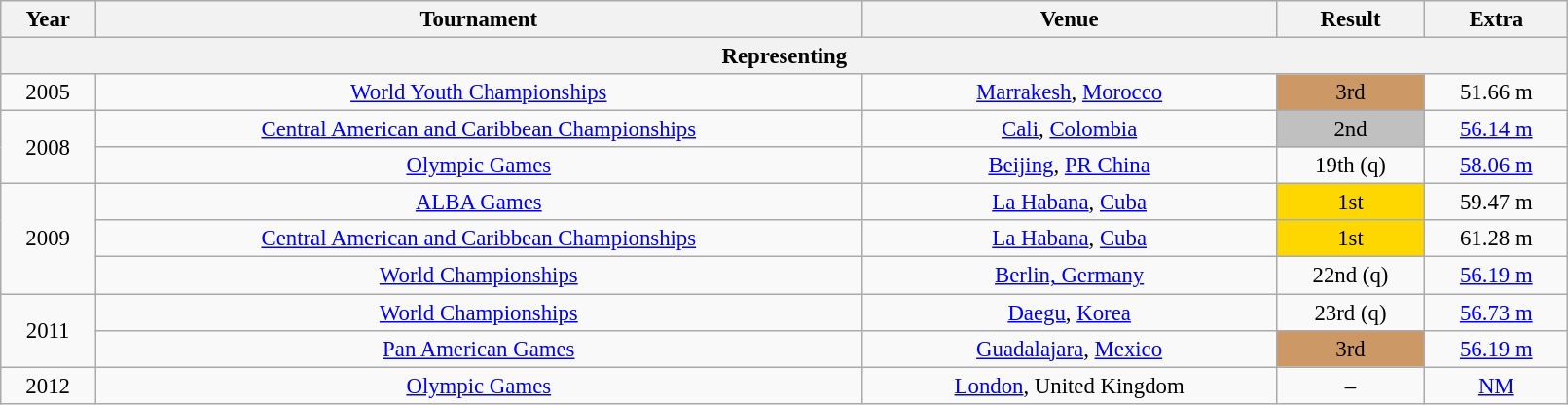<table class="wikitable" style=" text-align:center; font-size:95%;" width="85%">
<tr>
<th>Year</th>
<th>Tournament</th>
<th>Venue</th>
<th>Result</th>
<th>Extra</th>
</tr>
<tr>
<th colspan="5">Representing </th>
</tr>
<tr>
<td>2005</td>
<td><a href='#'>World Youth Championships</a></td>
<td><a href='#'>Marrakesh</a>, <a href='#'>Morocco</a></td>
<td bgcolor=cc9966>3rd</td>
<td>51.66 m</td>
</tr>
<tr>
<td rowspan=2>2008</td>
<td><a href='#'>Central American and Caribbean Championships</a></td>
<td><a href='#'>Cali</a>, <a href='#'>Colombia</a></td>
<td bgcolor=silver>2nd</td>
<td><a href='#'>56.14 m</a></td>
</tr>
<tr>
<td><a href='#'>Olympic Games</a></td>
<td><a href='#'>Beijing</a>, <a href='#'>PR China</a></td>
<td>19th (q)</td>
<td><a href='#'>58.06 m</a></td>
</tr>
<tr>
<td rowspan=3>2009</td>
<td><a href='#'>ALBA Games</a></td>
<td><a href='#'>La Habana</a>, <a href='#'>Cuba</a></td>
<td bgcolor=gold>1st</td>
<td>59.47 m</td>
</tr>
<tr>
<td><a href='#'>Central American and Caribbean Championships</a></td>
<td><a href='#'>La Habana</a>, <a href='#'>Cuba</a></td>
<td bgcolor=gold>1st</td>
<td>61.28 m</td>
</tr>
<tr>
<td><a href='#'>World Championships</a></td>
<td><a href='#'>Berlin, Germany</a></td>
<td>22nd (q)</td>
<td><a href='#'>56.19 m</a></td>
</tr>
<tr>
<td rowspan=2>2011</td>
<td><a href='#'>World Championships</a></td>
<td><a href='#'>Daegu</a>, <a href='#'>Korea</a></td>
<td>23rd (q)</td>
<td><a href='#'>56.73 m</a></td>
</tr>
<tr>
<td><a href='#'>Pan American Games</a></td>
<td><a href='#'>Guadalajara</a>, <a href='#'>Mexico</a></td>
<td bgcolor=cc9966>3rd</td>
<td><a href='#'>56.19 m</a></td>
</tr>
<tr>
<td>2012</td>
<td><a href='#'>Olympic Games</a></td>
<td><a href='#'>London</a>, United Kingdom</td>
<td>–</td>
<td><a href='#'>NM</a></td>
</tr>
</table>
